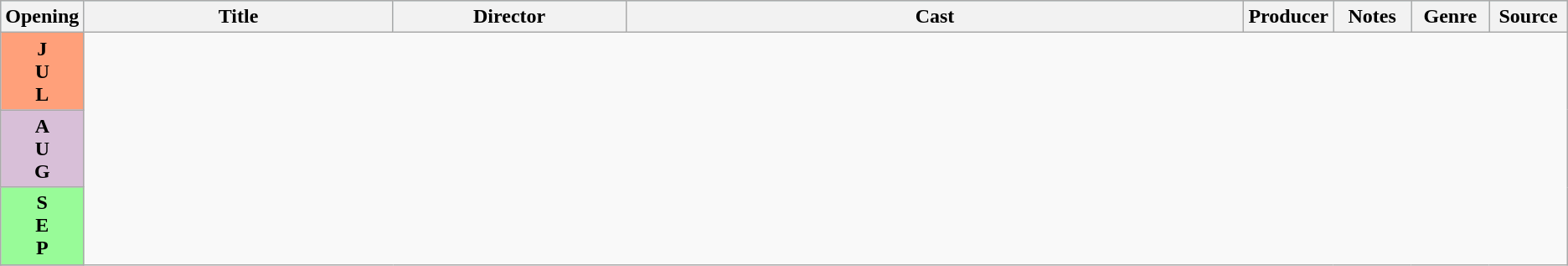<table class="wikitable">
<tr style="background:#b0e0e6; text-align:center;">
<th style="width:5%; colspan="2">Opening</th>
<th style="width:20%;">Title</th>
<th style="width:15%;">Director</th>
<th style="width:40%;">Cast</th>
<th style="width:5%;">Producer</th>
<th style="width:5%;">Notes</th>
<th style="width:5%;">Genre</th>
<th style="width:5%;">Source</th>
</tr>
<tr>
<td rowspan="1" style="text-align:center; background:#ffa07a;"><strong>J<br>U<br>L</strong></td>
</tr>
<tr>
<td rowspan="1" style="text-align:center; background:thistle;"><strong>A<br>U<br>G</strong></td>
</tr>
<tr>
<td rowspan="1" style="text-align:center; background:#98fb98;"><strong>S<br>E<br>P</strong></td>
</tr>
<tr>
</tr>
</table>
